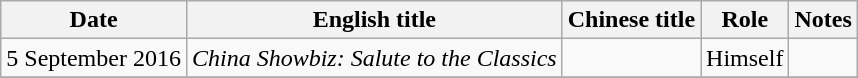<table class="wikitable">
<tr>
<th>Date</th>
<th>English title</th>
<th>Chinese title</th>
<th>Role</th>
<th>Notes</th>
</tr>
<tr>
<td>5 September 2016</td>
<td><em>China Showbiz: Salute to the Classics</em></td>
<td></td>
<td>Himself</td>
<td></td>
</tr>
<tr>
</tr>
</table>
